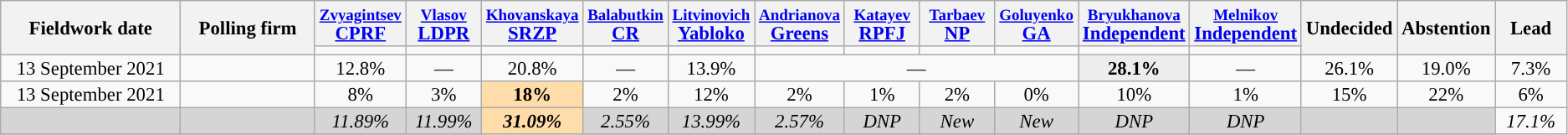<table class="wikitable" style="font-size:95%; line-height:14px; text-align:center">
<tr>
<th rowspan="2" style="width:200px;">Fieldwork date</th>
<th rowspan="2" style="width:150px;">Polling firm</th>
<th style="width:60px;"><small><a href='#'>Zvyagintsev</a></small><br><a href='#'>CPRF</a></th>
<th style="width:60px;"><small><a href='#'>Vlasov</a></small><br><a href='#'>LDPR</a></th>
<th style="width:60px;"><small><a href='#'>Khovanskaya</a></small><br><a href='#'>SRZP</a></th>
<th style="width:60px;"><small><a href='#'>Balabutkin</a></small><br><a href='#'>CR</a></th>
<th style="width:60px;"><small><a href='#'>Litvinovich</a></small><br><a href='#'>Yabloko</a></th>
<th style="width:60px;"><small><a href='#'>Andrianova</a></small><br><a href='#'>Greens</a></th>
<th style="width:60px;"><small><a href='#'>Katayev</a></small><br><a href='#'>RPFJ</a></th>
<th style="width:60px;"><small><a href='#'>Tarbaev</a></small><br><a href='#'>NP</a></th>
<th style="width:60px;"><small><a href='#'>Goluyenko</a></small><br><a href='#'>GA</a></th>
<th style="width:60px;"><small><a href='#'>Bryukhanova</a></small><br><a href='#'>Independent</a></th>
<th style="width:60px;"><small><a href='#'>Melnikov</a></small><br><a href='#'>Independent</a></th>
<th rowspan="2" style="width:60px;">Undecided</th>
<th rowspan="2" style="width:60px;">Abstention</th>
<th rowspan="2" style="width:60px;">Lead</th>
</tr>
<tr>
<td></td>
<td></td>
<td></td>
<td></td>
<td></td>
<td></td>
<td></td>
<td></td>
<td></td>
<td></td>
<td></td>
</tr>
<tr>
<td>13 September 2021</td>
<td></td>
<td>12.8%</td>
<td>—</td>
<td>20.8%</td>
<td>—</td>
<td>13.9%</td>
<td colspan=4>—</td>
<td style="background:#ededed"><strong>28.1%</strong></td>
<td>—</td>
<td>26.1%</td>
<td>19.0%</td>
<td style="background:">7.3%</td>
</tr>
<tr>
<td>13 September 2021</td>
<td></td>
<td>8%</td>
<td>3%</td>
<td style="background:#FFDDAA"><strong>18%</strong></td>
<td>2%</td>
<td>12%</td>
<td>2%</td>
<td>1%</td>
<td>2%</td>
<td>0%</td>
<td>10%</td>
<td>1%</td>
<td>15%</td>
<td>22%</td>
<td style="background:">6%</td>
</tr>
<tr>
<td style="background:#D5D5D5"></td>
<td style="background:#D5D5D5"></td>
<td style="background:#D5D5D5"><em>11.89%</em></td>
<td style="background:#D5D5D5"><em>11.99%</em></td>
<td style="background:#FFDDAA"><strong><em>31.09%</em></strong></td>
<td style="background:#D5D5D5"><em>2.55%</em></td>
<td style="background:#D5D5D5"><em>13.99%</em></td>
<td style="background:#D5D5D5"><em>2.57%</em></td>
<td style="background:#D5D5D5"><em>DNP</em></td>
<td style="background:#D5D5D5"><em>New</em></td>
<td style="background:#D5D5D5"><em>New</em></td>
<td style="background:#D5D5D5"><em>DNP</em></td>
<td style="background:#D5D5D5"><em>DNP</em></td>
<td style="background:#D5D5D5"></td>
<td style="background:#D5D5D5"></td>
<td style="background:"><em>17.1%</em></td>
</tr>
</table>
